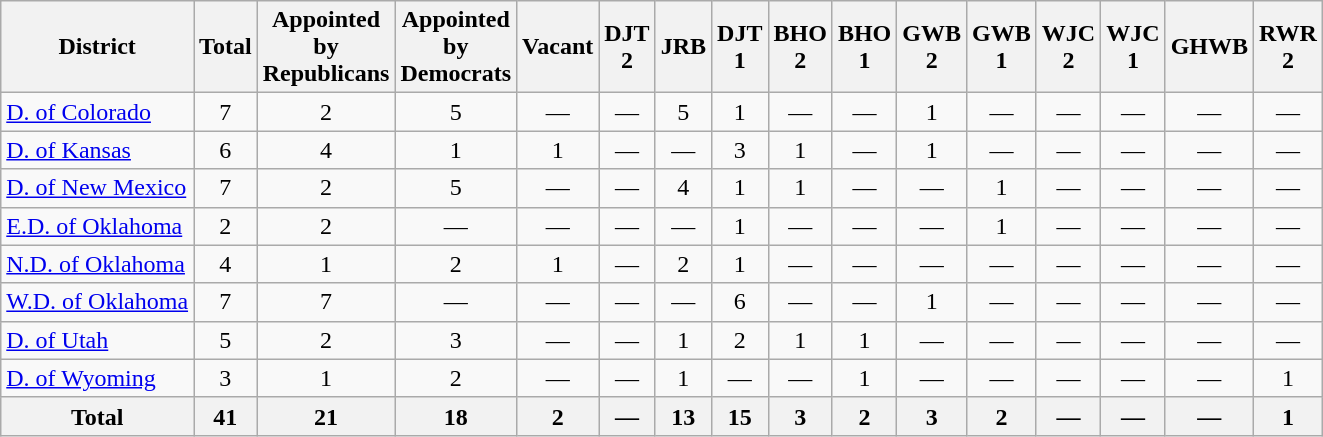<table class="wikitable" style="text-align:center;">
<tr>
<th>District</th>
<th>Total</th>
<th>Appointed<br>by<br>Republicans</th>
<th>Appointed<br>by<br>Democrats</th>
<th>Vacant</th>
<th>DJT<br>2</th>
<th>JRB</th>
<th>DJT<br>1</th>
<th>BHO<br>2</th>
<th>BHO<br>1</th>
<th>GWB<br>2</th>
<th>GWB<br>1</th>
<th>WJC<br>2</th>
<th>WJC<br>1</th>
<th>GHWB</th>
<th>RWR<br>2</th>
</tr>
<tr>
<td style="text-align:left;"><a href='#'>D. of Colorado</a></td>
<td>7</td>
<td>2</td>
<td>5</td>
<td>—</td>
<td>—</td>
<td>5</td>
<td>1</td>
<td>—</td>
<td>—</td>
<td>1</td>
<td>—</td>
<td>—</td>
<td>—</td>
<td>—</td>
<td>—</td>
</tr>
<tr>
<td style="text-align:left;"><a href='#'>D. of Kansas</a></td>
<td>6</td>
<td>4</td>
<td>1</td>
<td>1</td>
<td>—</td>
<td>—</td>
<td>3</td>
<td>1</td>
<td>—</td>
<td>1</td>
<td>—</td>
<td>—</td>
<td>—</td>
<td>—</td>
<td>—</td>
</tr>
<tr>
<td style="text-align:left;"><a href='#'>D. of New Mexico</a></td>
<td>7</td>
<td>2</td>
<td>5</td>
<td>—</td>
<td>—</td>
<td>4</td>
<td>1</td>
<td>1</td>
<td>—</td>
<td>—</td>
<td>1</td>
<td>—</td>
<td>—</td>
<td>—</td>
<td>—</td>
</tr>
<tr>
<td style="text-align:left;"><a href='#'>E.D. of Oklahoma</a></td>
<td>2</td>
<td>2</td>
<td>—</td>
<td>—</td>
<td>—</td>
<td>—</td>
<td>1</td>
<td>—</td>
<td>—</td>
<td>—</td>
<td>1</td>
<td>—</td>
<td>—</td>
<td>—</td>
<td>—</td>
</tr>
<tr>
<td style="text-align:left;"><a href='#'>N.D. of Oklahoma</a></td>
<td>4</td>
<td>1</td>
<td>2</td>
<td>1</td>
<td>—</td>
<td>2</td>
<td>1</td>
<td>—</td>
<td>—</td>
<td>—</td>
<td>—</td>
<td>—</td>
<td>—</td>
<td>—</td>
<td>—</td>
</tr>
<tr>
<td style="text-align:left;"><a href='#'>W.D. of Oklahoma</a></td>
<td>7</td>
<td>7</td>
<td>—</td>
<td>—</td>
<td>—</td>
<td>—</td>
<td>6</td>
<td>—</td>
<td>—</td>
<td>1</td>
<td>—</td>
<td>—</td>
<td>—</td>
<td>—</td>
<td>—</td>
</tr>
<tr>
<td style="text-align:left;"><a href='#'>D. of Utah</a></td>
<td>5</td>
<td>2</td>
<td>3</td>
<td>—</td>
<td>—</td>
<td>1</td>
<td>2</td>
<td>1</td>
<td>1</td>
<td>—</td>
<td>—</td>
<td>—</td>
<td>—</td>
<td>—</td>
<td>—</td>
</tr>
<tr>
<td style="text-align:left;"><a href='#'>D. of Wyoming</a></td>
<td>3</td>
<td>1</td>
<td>2</td>
<td>—</td>
<td>—</td>
<td>1</td>
<td>—</td>
<td>—</td>
<td>1</td>
<td>—</td>
<td>—</td>
<td>—</td>
<td>—</td>
<td>—</td>
<td>1</td>
</tr>
<tr>
<th>Total</th>
<th>41</th>
<th>21</th>
<th>18</th>
<th>2</th>
<th>—</th>
<th>13</th>
<th>15</th>
<th>3</th>
<th>2</th>
<th>3</th>
<th>2</th>
<th>—</th>
<th>—</th>
<th>—</th>
<th>1</th>
</tr>
</table>
